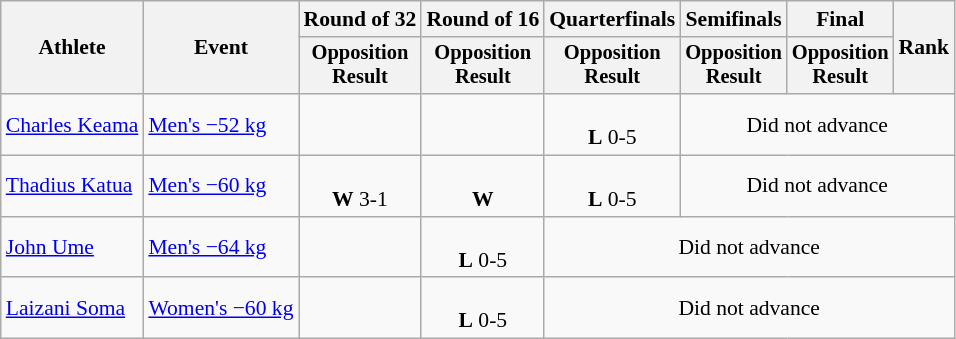<table class="wikitable" style="font-size:90%;">
<tr>
<th rowspan=2>Athlete</th>
<th rowspan=2>Event</th>
<th>Round of 32</th>
<th>Round of 16</th>
<th>Quarterfinals</th>
<th>Semifinals</th>
<th>Final</th>
<th rowspan=2>Rank</th>
</tr>
<tr style="font-size:95%">
<th>Opposition<br>Result</th>
<th>Opposition<br>Result</th>
<th>Opposition<br>Result</th>
<th>Opposition<br>Result</th>
<th>Opposition<br>Result</th>
</tr>
<tr align=center>
<td align=left><a href='#'>Charles Keama</a></td>
<td align=left><a href='#'>Men's −52 kg</a></td>
<td></td>
<td></td>
<td><br><strong>L</strong> 0-5</td>
<td colspan=3>Did not advance</td>
</tr>
<tr align=center>
<td align=left><a href='#'>Thadius Katua</a></td>
<td align=left><a href='#'>Men's −60 kg</a></td>
<td><br> <strong>W</strong> 3-1</td>
<td><br> <strong>W</strong> </td>
<td><br><strong>L</strong> 0-5</td>
<td colspan=3>Did not advance</td>
</tr>
<tr align=center>
<td align=left><a href='#'>John Ume</a></td>
<td align=left><a href='#'>Men's −64 kg</a></td>
<td></td>
<td><br> <strong>L</strong> 0-5</td>
<td Colspan=4>Did not advance</td>
</tr>
<tr align=center>
<td align=left><a href='#'>Laizani Soma</a></td>
<td align=left><a href='#'>Women's −60 kg</a></td>
<td></td>
<td><br> <strong>L</strong> 0-5</td>
<td Colspan=4>Did not advance</td>
</tr>
</table>
